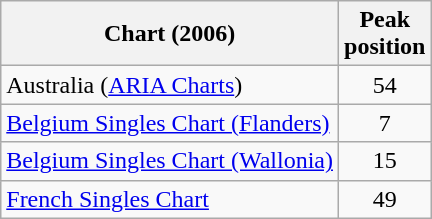<table class="wikitable">
<tr>
<th align="left">Chart (2006)</th>
<th align="left">Peak<br>position</th>
</tr>
<tr>
<td>Australia (<a href='#'>ARIA Charts</a>)</td>
<td align="center">54</td>
</tr>
<tr>
<td align="left"><a href='#'>Belgium Singles Chart (Flanders)</a></td>
<td style="text-align:center;">7 </td>
</tr>
<tr>
<td align="left"><a href='#'>Belgium Singles Chart (Wallonia)</a></td>
<td style="text-align:center;">15 </td>
</tr>
<tr>
<td align="left"><a href='#'>French Singles Chart</a></td>
<td style="text-align:center;">49</td>
</tr>
</table>
